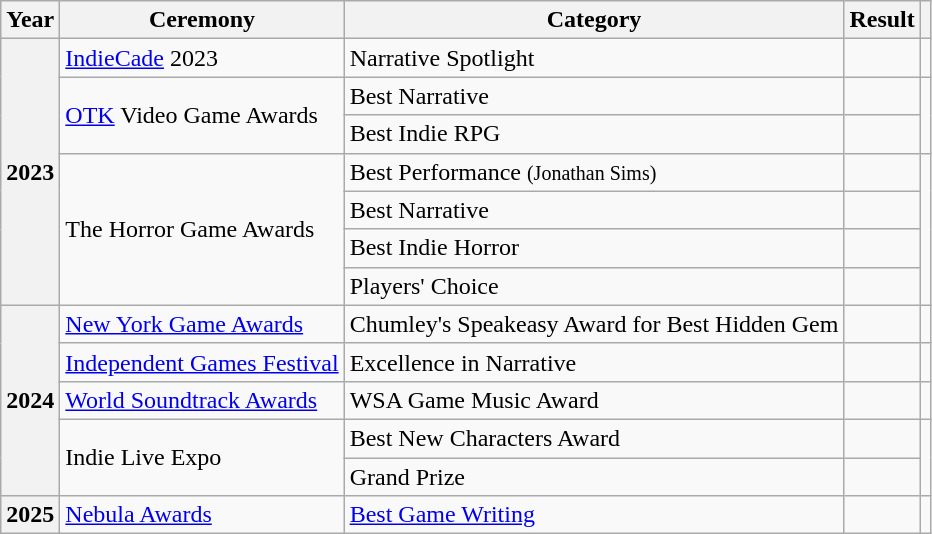<table class="wikitable plainrowheaders sortable" width="auto">
<tr>
<th scope="col">Year</th>
<th scope="col">Ceremony</th>
<th scope="col">Category</th>
<th scope="col">Result</th>
<th scope="col" class="unsortable"></th>
</tr>
<tr>
<th scope=rowgroup style="text-align:center;" rowspan="7">2023</th>
<td><a href='#'>IndieCade</a> 2023</td>
<td>Narrative Spotlight</td>
<td></td>
<td style="text-align:center;"></td>
</tr>
<tr>
<td rowspan="2"><a href='#'>OTK</a> Video Game Awards</td>
<td>Best Narrative</td>
<td></td>
<td rowspan="2" style="text-align:center;"></td>
</tr>
<tr>
<td>Best Indie RPG</td>
<td></td>
</tr>
<tr>
<td rowspan="4">The Horror Game Awards</td>
<td>Best Performance <small>(Jonathan Sims)</small></td>
<td></td>
<td rowspan="4" style="text-align:center;"></td>
</tr>
<tr>
<td>Best Narrative</td>
<td></td>
</tr>
<tr>
<td>Best Indie Horror</td>
<td></td>
</tr>
<tr>
<td>Players' Choice</td>
<td></td>
</tr>
<tr>
<th scope=rowgroup style="text-align:center;" rowspan="5">2024</th>
<td><a href='#'>New York Game Awards</a></td>
<td>Chumley's Speakeasy Award for Best Hidden Gem</td>
<td></td>
<td style="text-align:center;"></td>
</tr>
<tr>
<td><a href='#'>Independent Games Festival</a></td>
<td>Excellence in Narrative</td>
<td></td>
<td style="text-align:center;"></td>
</tr>
<tr>
<td><a href='#'>World Soundtrack Awards</a></td>
<td>WSA Game Music Award</td>
<td></td>
<td style="text-align:center;"></td>
</tr>
<tr>
<td rowspan="2">Indie Live Expo</td>
<td>Best New Characters Award</td>
<td></td>
<td rowspan="2" style="text-align:center;"></td>
</tr>
<tr>
<td>Grand Prize</td>
<td></td>
</tr>
<tr>
<th scope=rowgroup style="text-align:center;">2025</th>
<td><a href='#'>Nebula Awards</a></td>
<td><a href='#'>Best Game Writing</a></td>
<td></td>
<td style="text-align:center;"></td>
</tr>
</table>
